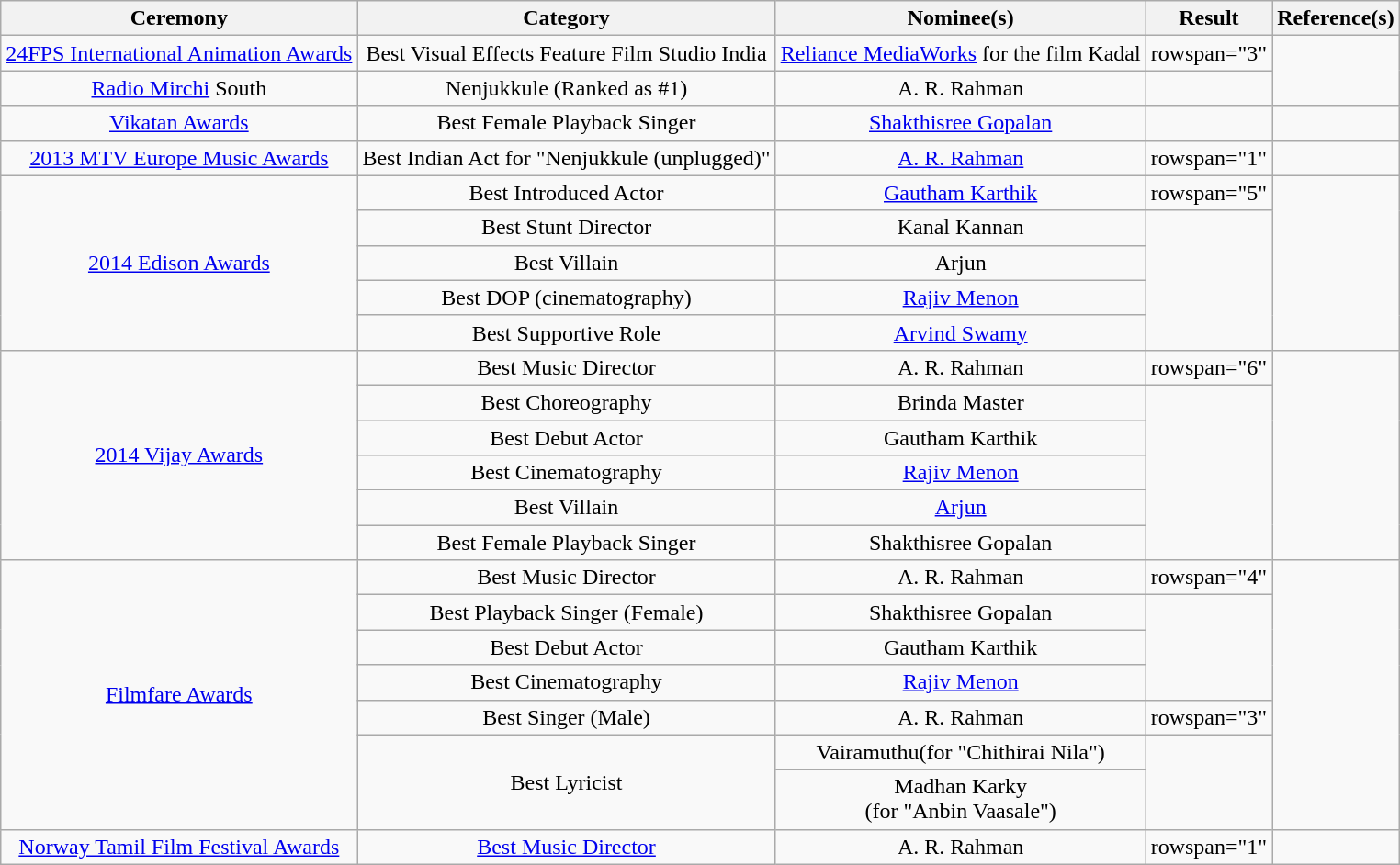<table class="wikitable">
<tr>
<th>Ceremony</th>
<th>Category</th>
<th>Nominee(s)</th>
<th>Result</th>
<th>Reference(s)</th>
</tr>
<tr>
<td style="text-align:center;"><a href='#'>24FPS International Animation Awards</a></td>
<td style="text-align:center;">Best Visual Effects Feature Film Studio India</td>
<td rowspan="1" style="text-align:center;"><a href='#'>Reliance MediaWorks</a> for the film Kadal</td>
<td>rowspan="3" </td>
<td align="center" rowspan="2"></td>
</tr>
<tr>
<td rowspan="1" style="text-align:center;"><a href='#'>Radio Mirchi</a> South <br></td>
<td style="text-align:center;">Nenjukkule (Ranked as #1)</td>
<td rowspan="1" style="text-align:center;">A. R. Rahman</td>
</tr>
<tr>
<td rowspan="1" style="text-align:center;"><a href='#'>Vikatan Awards</a></td>
<td style="text-align:center;">Best Female Playback Singer</td>
<td rowspan="1" style="text-align:center;"><a href='#'>Shakthisree Gopalan</a></td>
<td align="center" rowspan="1"></td>
</tr>
<tr>
<td rowspan="1" style="text-align:center;"><a href='#'>2013 MTV Europe Music Awards</a></td>
<td style="text-align:center;">Best Indian Act for "Nenjukkule (unplugged)"</td>
<td rowspan="1" style="text-align:center;"><a href='#'>A. R. Rahman</a></td>
<td>rowspan="1" </td>
<td align="center" rowspan="1"></td>
</tr>
<tr>
<td rowspan="5" style="text-align:center;"><a href='#'>2014 Edison Awards</a></td>
<td style="text-align:center;">Best Introduced Actor</td>
<td style="text-align:center;"><a href='#'>Gautham Karthik</a></td>
<td>rowspan="5" </td>
<td align="center" rowspan="5"></td>
</tr>
<tr>
<td style="text-align:center;">Best Stunt Director</td>
<td style="text-align:center;">Kanal Kannan</td>
</tr>
<tr>
<td style="text-align:center;">Best Villain</td>
<td style="text-align:center;">Arjun<br></td>
</tr>
<tr>
<td style="text-align:center;">Best DOP (cinematography)</td>
<td style="text-align:center;"><a href='#'>Rajiv Menon</a></td>
</tr>
<tr>
<td style="text-align:center;">Best Supportive Role</td>
<td style="text-align:center;"><a href='#'>Arvind Swamy</a></td>
</tr>
<tr>
<td rowspan="6" style="text-align:center;"><a href='#'>2014 Vijay Awards</a></td>
<td style="text-align:center;">Best Music Director</td>
<td style="text-align:center;">A. R. Rahman</td>
<td>rowspan="6" </td>
<td align="center" rowspan="6"></td>
</tr>
<tr>
<td style="text-align:center;">Best Choreography</td>
<td style="text-align:center;">Brinda Master</td>
</tr>
<tr>
<td style="text-align:center;">Best Debut Actor</td>
<td style="text-align:center;">Gautham Karthik<br></td>
</tr>
<tr>
<td style="text-align:center;">Best Cinematography</td>
<td style="text-align:center;"><a href='#'>Rajiv Menon</a></td>
</tr>
<tr>
<td style="text-align:center;">Best Villain</td>
<td style="text-align:center;"><a href='#'>Arjun</a></td>
</tr>
<tr>
<td style="text-align:center;">Best Female Playback Singer</td>
<td style="text-align:center;">Shakthisree Gopalan</td>
</tr>
<tr>
<td rowspan="7" style="text-align:center;"><a href='#'>Filmfare Awards</a></td>
<td style="text-align:center;">Best Music Director</td>
<td style="text-align:center;">A. R. Rahman</td>
<td>rowspan="4" </td>
<td align="center" rowspan="7"></td>
</tr>
<tr>
<td style="text-align:center;">Best Playback Singer (Female)</td>
<td style="text-align:center;">Shakthisree Gopalan</td>
</tr>
<tr>
<td style="text-align:center;">Best Debut Actor</td>
<td style="text-align:center;">Gautham Karthik<br></td>
</tr>
<tr>
<td style="text-align:center;">Best Cinematography</td>
<td style="text-align:center;"><a href='#'>Rajiv Menon</a></td>
</tr>
<tr>
<td style="text-align:center;">Best Singer (Male)</td>
<td style="text-align:center;">A. R. Rahman</td>
<td>rowspan="3" </td>
</tr>
<tr>
<td rowspan="2" style="text-align:center;">Best Lyricist</td>
<td style="text-align:center;">Vairamuthu(for "Chithirai Nila")</td>
</tr>
<tr>
<td style="text-align:center;">Madhan Karky<br>(for "Anbin Vaasale")</td>
</tr>
<tr>
<td rowspan="1" style="text-align:center;"><a href='#'>Norway Tamil Film Festival Awards</a></td>
<td style="text-align:center;"><a href='#'>Best Music Director</a></td>
<td style="text-align:center;">A. R. Rahman</td>
<td>rowspan="1" </td>
<td style="text-align:center;"></td>
</tr>
</table>
